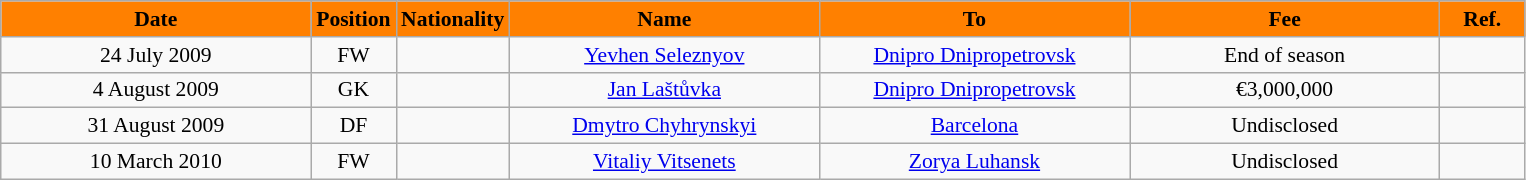<table class="wikitable" style="text-align:center; font-size:90%; ">
<tr>
<th style="background:#FF8000; color:black; width:200px;">Date</th>
<th style="background:#FF8000; color:black; width:50px;">Position</th>
<th style="background:#FF8000; color:black; width:50px;">Nationality</th>
<th style="background:#FF8000; color:black; width:200px;">Name</th>
<th style="background:#FF8000; color:black; width:200px;">To</th>
<th style="background:#FF8000; color:black; width:200px;">Fee</th>
<th style="background:#FF8000; color:black; width:50px;">Ref.</th>
</tr>
<tr>
<td>24 July 2009</td>
<td>FW</td>
<td></td>
<td><a href='#'>Yevhen Seleznyov</a></td>
<td><a href='#'>Dnipro Dnipropetrovsk</a></td>
<td>End of season</td>
<td></td>
</tr>
<tr>
<td>4 August 2009</td>
<td>GK</td>
<td></td>
<td><a href='#'>Jan Laštůvka</a></td>
<td><a href='#'>Dnipro Dnipropetrovsk</a></td>
<td>€3,000,000</td>
<td></td>
</tr>
<tr>
<td>31 August 2009</td>
<td>DF</td>
<td></td>
<td><a href='#'>Dmytro Chyhrynskyi</a></td>
<td><a href='#'>Barcelona</a></td>
<td>Undisclosed</td>
<td></td>
</tr>
<tr>
<td>10 March 2010</td>
<td>FW</td>
<td></td>
<td><a href='#'>Vitaliy Vitsenets</a></td>
<td><a href='#'>Zorya Luhansk</a></td>
<td>Undisclosed</td>
<td></td>
</tr>
</table>
